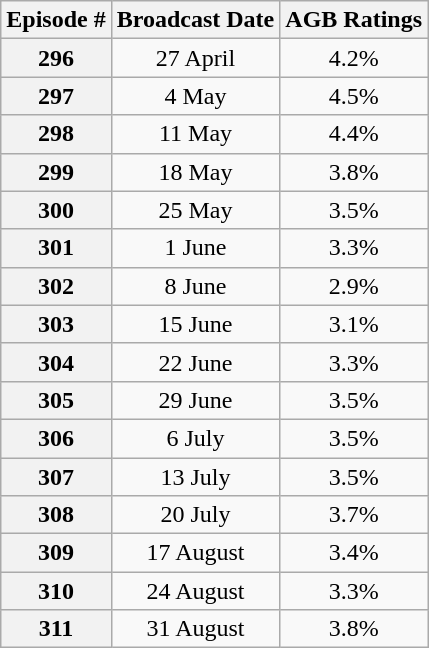<table class=wikitable style=text-align:center>
<tr>
<th>Episode #</th>
<th>Broadcast Date</th>
<th>AGB Ratings<br></th>
</tr>
<tr>
<th>296</th>
<td>27 April</td>
<td>4.2%</td>
</tr>
<tr>
<th>297</th>
<td>4 May</td>
<td>4.5%</td>
</tr>
<tr>
<th>298</th>
<td>11 May</td>
<td>4.4%</td>
</tr>
<tr>
<th>299</th>
<td>18 May</td>
<td>3.8%</td>
</tr>
<tr>
<th>300</th>
<td>25 May</td>
<td>3.5%</td>
</tr>
<tr>
<th>301</th>
<td>1 June</td>
<td>3.3%</td>
</tr>
<tr>
<th>302</th>
<td>8 June</td>
<td>2.9%</td>
</tr>
<tr>
<th>303</th>
<td>15 June</td>
<td>3.1%</td>
</tr>
<tr>
<th>304</th>
<td>22 June</td>
<td>3.3%</td>
</tr>
<tr>
<th>305</th>
<td>29 June</td>
<td>3.5%</td>
</tr>
<tr>
<th>306</th>
<td>6 July</td>
<td>3.5%</td>
</tr>
<tr>
<th>307</th>
<td>13 July</td>
<td>3.5%</td>
</tr>
<tr>
<th>308</th>
<td>20 July</td>
<td>3.7%</td>
</tr>
<tr>
<th>309</th>
<td>17 August</td>
<td>3.4%</td>
</tr>
<tr>
<th>310</th>
<td>24 August</td>
<td>3.3%</td>
</tr>
<tr>
<th>311</th>
<td>31 August</td>
<td>3.8%</td>
</tr>
</table>
